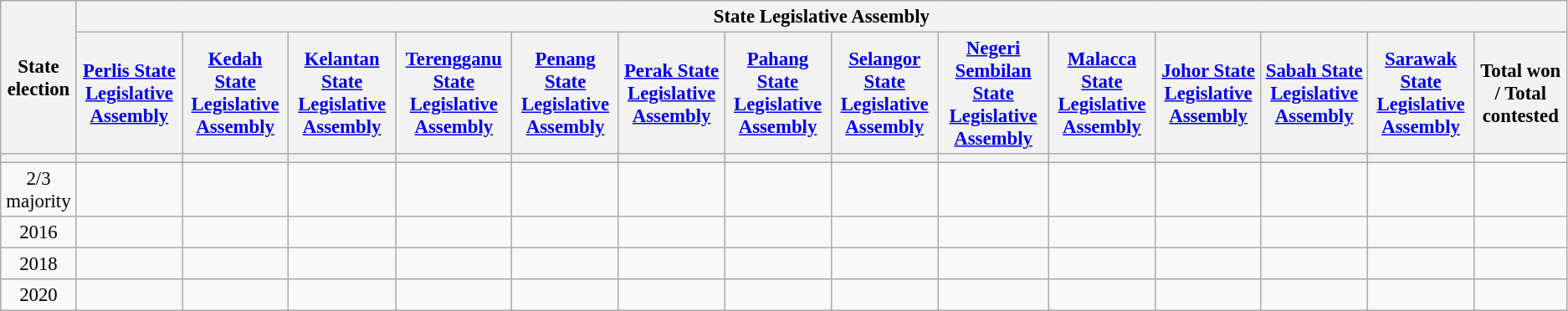<table class="wikitable sortable" style="text-align:center; font-size:95%">
<tr>
<th rowspan=2>State election</th>
<th colspan=14>State Legislative Assembly</th>
</tr>
<tr>
<th><a href='#'>Perlis State Legislative Assembly</a></th>
<th><a href='#'>Kedah State Legislative Assembly</a></th>
<th><a href='#'>Kelantan State Legislative Assembly</a></th>
<th><a href='#'>Terengganu State Legislative Assembly</a></th>
<th><a href='#'>Penang State Legislative Assembly</a></th>
<th><a href='#'>Perak State Legislative Assembly</a></th>
<th><a href='#'>Pahang State Legislative Assembly</a></th>
<th><a href='#'>Selangor State Legislative Assembly</a></th>
<th><a href='#'>Negeri Sembilan State Legislative Assembly</a></th>
<th><a href='#'>Malacca State Legislative Assembly</a></th>
<th><a href='#'>Johor State Legislative Assembly</a></th>
<th><a href='#'>Sabah State Legislative Assembly</a></th>
<th><a href='#'>Sarawak State Legislative Assembly</a></th>
<th>Total won / Total contested</th>
</tr>
<tr>
<th></th>
<th></th>
<th></th>
<th></th>
<th></th>
<th></th>
<th></th>
<th></th>
<th></th>
<th></th>
<th></th>
<th></th>
<th></th>
<th></th>
</tr>
<tr>
<td>2/3 majority</td>
<td></td>
<td></td>
<td></td>
<td></td>
<td></td>
<td></td>
<td></td>
<td></td>
<td></td>
<td></td>
<td></td>
<td></td>
<td></td>
<td></td>
</tr>
<tr>
<td>2016</td>
<td></td>
<td></td>
<td></td>
<td></td>
<td></td>
<td></td>
<td></td>
<td></td>
<td></td>
<td></td>
<td></td>
<td></td>
<td></td>
<td></td>
</tr>
<tr>
<td>2018</td>
<td></td>
<td></td>
<td></td>
<td></td>
<td></td>
<td></td>
<td></td>
<td></td>
<td></td>
<td></td>
<td></td>
<td></td>
<td></td>
<td></td>
</tr>
<tr>
<td>2020</td>
<td></td>
<td></td>
<td></td>
<td></td>
<td></td>
<td></td>
<td></td>
<td></td>
<td></td>
<td></td>
<td></td>
<td></td>
<td></td>
<td></td>
</tr>
</table>
